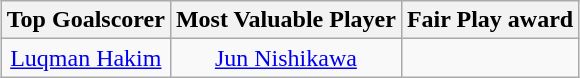<table class="wikitable" style="text-align: center; margin: 0 auto;">
<tr>
<th>Top Goalscorer</th>
<th>Most Valuable Player</th>
<th>Fair Play award</th>
</tr>
<tr>
<td> <a href='#'>Luqman Hakim</a></td>
<td> <a href='#'>Jun Nishikawa</a></td>
<td></td>
</tr>
</table>
